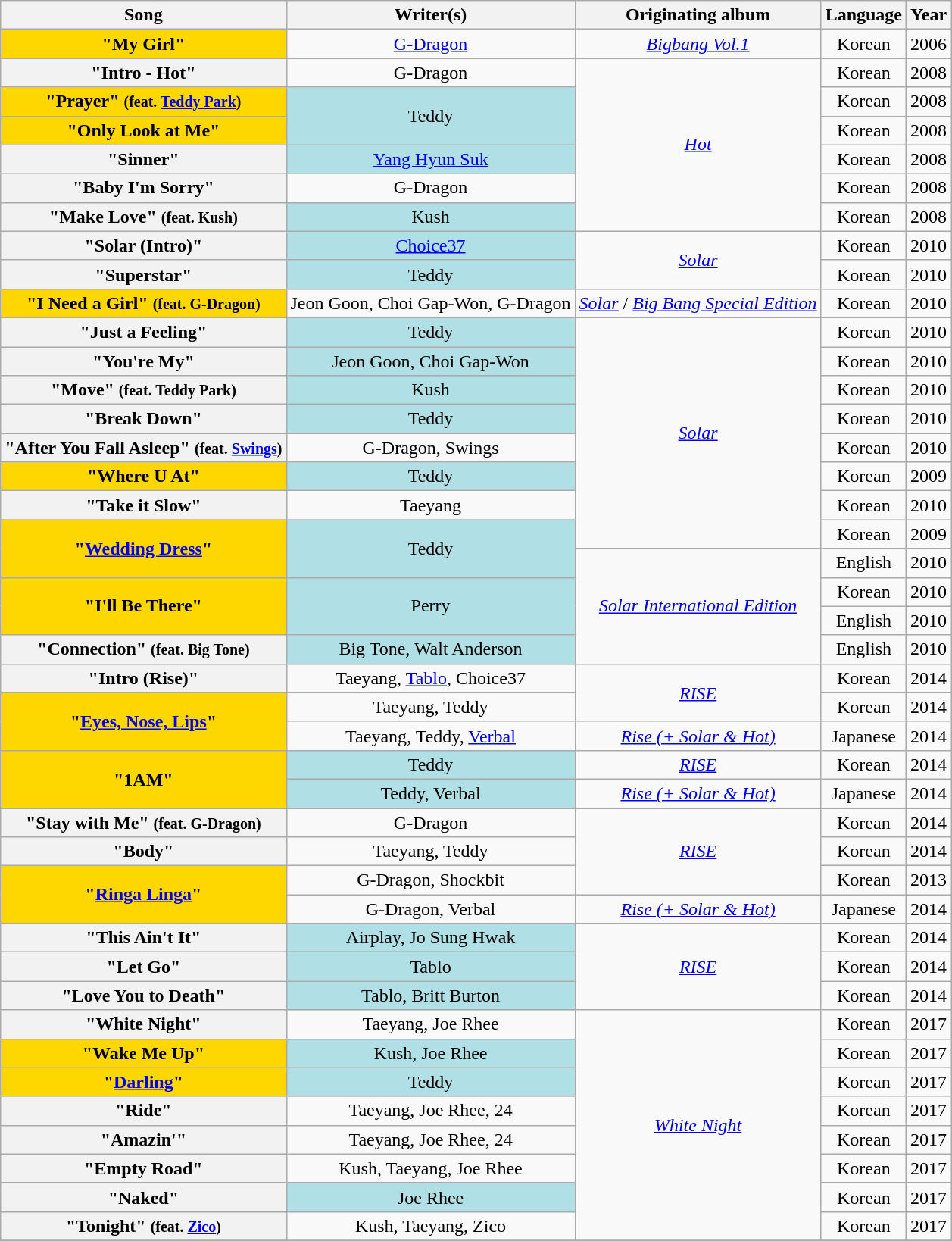<table class="wikitable sortable plainrowheaders" style="text-align:center;">
<tr>
<th scope="col">Song</th>
<th scope="col" class="unsortable">Writer(s)</th>
<th scope="col">Originating album</th>
<th scope="col">Language</th>
<th scope="col">Year</th>
</tr>
<tr>
<th scope=row style="background-color:gold">"My Girl" </th>
<td><a href='#'>G-Dragon</a></td>
<td><em><a href='#'>Bigbang Vol.1</a></em></td>
<td>Korean</td>
<td>2006</td>
</tr>
<tr>
<th scope="row">"Intro - Hot"</th>
<td>G-Dragon</td>
<td rowspan="6"><em><a href='#'>Hot</a></em></td>
<td>Korean</td>
<td>2008</td>
</tr>
<tr>
<th scope=row style="background-color:gold">"Prayer" <small>(feat. <a href='#'>Teddy Park</a>)</small> </th>
<td rowspan="2" style="background-color:powderblue">Teddy </td>
<td>Korean</td>
<td>2008</td>
</tr>
<tr>
<th scope=row style="background-color:gold">"Only Look at Me" </th>
<td>Korean</td>
<td>2008</td>
</tr>
<tr>
<th scope="row">"Sinner"</th>
<td style="background-color:powderblue"><a href='#'>Yang Hyun Suk</a> </td>
<td>Korean</td>
<td>2008</td>
</tr>
<tr>
<th scope="row">"Baby I'm Sorry"</th>
<td>G-Dragon</td>
<td>Korean</td>
<td>2008</td>
</tr>
<tr>
<th scope="row">"Make Love" <small>(feat. Kush)</small></th>
<td style="background-color:powderblue">Kush </td>
<td>Korean</td>
<td>2008</td>
</tr>
<tr>
<th scope="row">"Solar (Intro)"</th>
<td style="background-color:powderblue"><a href='#'>Choice37</a> </td>
<td rowspan="2"><em><a href='#'>Solar</a></em></td>
<td>Korean</td>
<td>2010</td>
</tr>
<tr>
<th scope="row">"Superstar"</th>
<td style="background-color:powderblue">Teddy </td>
<td>Korean</td>
<td>2010</td>
</tr>
<tr>
<th scope=row style="background-color:gold">"I Need a Girl" <small>(feat. G-Dragon)</small> </th>
<td>Jeon Goon, Choi Gap-Won, G-Dragon</td>
<td><em><a href='#'>Solar</a></em> / <em><a href='#'>Big Bang Special Edition</a></em></td>
<td>Korean</td>
<td>2010</td>
</tr>
<tr>
<th scope="row">"Just a Feeling"</th>
<td style="background-color:powderblue">Teddy </td>
<td rowspan="8"><em><a href='#'>Solar</a></em></td>
<td>Korean</td>
<td>2010</td>
</tr>
<tr>
<th scope="row">"You're My"</th>
<td style="background-color:powderblue">Jeon Goon, Choi Gap-Won </td>
<td>Korean</td>
<td>2010</td>
</tr>
<tr>
<th scope="row">"Move" <small>(feat. Teddy Park)</small></th>
<td style="background-color:powderblue">Kush </td>
<td>Korean</td>
<td>2010</td>
</tr>
<tr>
<th scope="row">"Break Down"</th>
<td style="background-color:powderblue">Teddy </td>
<td>Korean</td>
<td>2010</td>
</tr>
<tr>
<th scope="row">"After You Fall Asleep" <small>(feat. <a href='#'>Swings</a>)</small></th>
<td>G-Dragon, Swings</td>
<td>Korean</td>
<td>2010</td>
</tr>
<tr>
<th scope=row style="background-color:gold">"Where U At" </th>
<td style="background-color:powderblue">Teddy </td>
<td>Korean</td>
<td>2009</td>
</tr>
<tr>
<th scope="row">"Take it Slow"</th>
<td>Taeyang</td>
<td>Korean</td>
<td>2010</td>
</tr>
<tr>
<th scope=row style="background-color:gold" rowspan="2">"<a href='#'>Wedding Dress</a>" </th>
<td rowspan="2" style="background-color:powderblue">Teddy </td>
<td>Korean</td>
<td>2009</td>
</tr>
<tr>
<td rowspan="4"><em><a href='#'>Solar International Edition</a></em></td>
<td>English</td>
<td>2010</td>
</tr>
<tr>
<th scope=row style="background-color:gold" rowspan="2">"I'll Be There" </th>
<td rowspan="2" style="background-color:powderblue">Perry </td>
<td>Korean</td>
<td>2010</td>
</tr>
<tr>
<td>English</td>
<td>2010</td>
</tr>
<tr>
<th scope="row">"Connection" <small>(feat. Big Tone)</small></th>
<td style="background-color:powderblue">Big Tone, Walt Anderson </td>
<td>English</td>
<td>2010</td>
</tr>
<tr>
<th scope="row">"Intro (Rise)"</th>
<td>Taeyang, <a href='#'>Tablo</a>, Choice37</td>
<td rowspan="2"><em><a href='#'>RISE</a></em></td>
<td>Korean</td>
<td>2014</td>
</tr>
<tr>
<th scope=row style="background-color:gold" rowspan="2">"<a href='#'>Eyes, Nose, Lips</a>" </th>
<td>Taeyang, Teddy</td>
<td>Korean</td>
<td>2014</td>
</tr>
<tr>
<td>Taeyang, Teddy, <a href='#'>Verbal</a></td>
<td><em><a href='#'>Rise (+ Solar & Hot)</a></em></td>
<td>Japanese</td>
<td>2014</td>
</tr>
<tr>
<th scope=row style="background-color:gold" rowspan="2">"1AM" </th>
<td style="background-color:powderblue">Teddy </td>
<td><em><a href='#'>RISE</a></em></td>
<td>Korean</td>
<td>2014</td>
</tr>
<tr>
<td style="background-color:powderblue">Teddy, Verbal </td>
<td><em><a href='#'>Rise (+ Solar & Hot)</a></em></td>
<td>Japanese</td>
<td>2014</td>
</tr>
<tr>
<th scope="row">"Stay with Me" <small>(feat. G-Dragon)</small></th>
<td>G-Dragon</td>
<td rowspan="3"><em><a href='#'>RISE</a></em></td>
<td>Korean</td>
<td>2014</td>
</tr>
<tr>
<th scope="row">"Body"</th>
<td>Taeyang, Teddy</td>
<td>Korean</td>
<td>2014</td>
</tr>
<tr>
<th scope=row style="background-color:gold" rowspan="2">"<a href='#'>Ringa Linga</a>"  </th>
<td>G-Dragon, Shockbit</td>
<td>Korean</td>
<td>2013</td>
</tr>
<tr>
<td>G-Dragon, Verbal</td>
<td><em><a href='#'>Rise (+ Solar & Hot)</a></em></td>
<td>Japanese</td>
<td>2014</td>
</tr>
<tr>
<th scope="row">"This Ain't It"</th>
<td style="background-color:powderblue">Airplay, Jo Sung Hwak </td>
<td rowspan="3"><em><a href='#'>RISE</a></em></td>
<td>Korean</td>
<td>2014</td>
</tr>
<tr>
<th scope="row">"Let Go"</th>
<td style="background-color:powderblue">Tablo </td>
<td>Korean</td>
<td>2014</td>
</tr>
<tr>
<th scope="row">"Love You to Death"</th>
<td style="background-color:powderblue">Tablo, Britt Burton </td>
<td>Korean</td>
<td>2014</td>
</tr>
<tr>
<th scope="row">"White Night"</th>
<td>Taeyang, Joe Rhee</td>
<td rowspan="8"><em><a href='#'>White Night</a></em></td>
<td>Korean</td>
<td>2017</td>
</tr>
<tr>
<th scope=row style="background-color:gold">"Wake Me Up"  </th>
<td style="background-color:powderblue">Kush, Joe Rhee </td>
<td>Korean</td>
<td>2017</td>
</tr>
<tr>
<th scope=row style="background-color:gold">"<a href='#'>Darling</a>"  </th>
<td style="background-color:powderblue">Teddy </td>
<td>Korean</td>
<td>2017</td>
</tr>
<tr>
<th scope="row">"Ride"</th>
<td>Taeyang, Joe Rhee, 24</td>
<td>Korean</td>
<td>2017</td>
</tr>
<tr>
<th scope="row">"Amazin'"</th>
<td>Taeyang, Joe Rhee, 24</td>
<td>Korean</td>
<td>2017</td>
</tr>
<tr>
<th scope="row">"Empty Road"</th>
<td>Kush, Taeyang, Joe Rhee</td>
<td>Korean</td>
<td>2017</td>
</tr>
<tr>
<th scope="row">"Naked"</th>
<td style="background-color:powderblue">Joe Rhee </td>
<td>Korean</td>
<td>2017</td>
</tr>
<tr>
<th scope="row">"Tonight" <small>(feat. <a href='#'>Zico</a>)</small></th>
<td>Kush, Taeyang, Zico</td>
<td>Korean</td>
<td>2017</td>
</tr>
<tr>
</tr>
</table>
